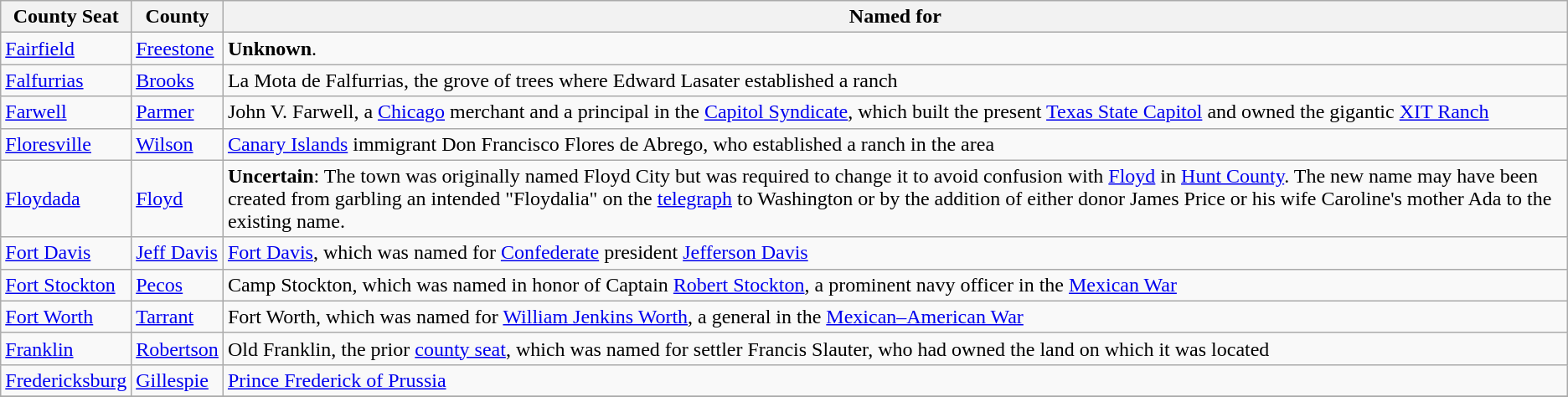<table class="wikitable">
<tr>
<th>County Seat</th>
<th>County</th>
<th>Named for</th>
</tr>
<tr valign="top">
<td><a href='#'>Fairfield</a></td>
<td><a href='#'>Freestone</a></td>
<td><strong>Unknown</strong>.</td>
</tr>
<tr>
<td><a href='#'>Falfurrias</a></td>
<td><a href='#'>Brooks</a></td>
<td>La Mota de Falfurrias, the grove of trees where Edward Lasater established a ranch</td>
</tr>
<tr>
<td><a href='#'>Farwell</a></td>
<td><a href='#'>Parmer</a></td>
<td>John V. Farwell, a <a href='#'>Chicago</a> merchant and a principal in the <a href='#'>Capitol Syndicate</a>, which built the present <a href='#'>Texas State Capitol</a> and owned the gigantic <a href='#'>XIT Ranch</a></td>
</tr>
<tr>
<td><a href='#'>Floresville</a></td>
<td><a href='#'>Wilson</a></td>
<td><a href='#'>Canary Islands</a> immigrant Don Francisco Flores de Abrego, who established a ranch in the area</td>
</tr>
<tr>
<td><a href='#'>Floydada</a></td>
<td><a href='#'>Floyd</a></td>
<td><strong>Uncertain</strong>: The town was originally named Floyd City but was required to change it to avoid confusion with <a href='#'>Floyd</a> in <a href='#'>Hunt County</a>. The new name may have been created from garbling an intended "Floydalia" on the <a href='#'>telegraph</a> to Washington or by the addition of either donor James Price or his wife Caroline's mother Ada to the existing name.</td>
</tr>
<tr>
<td><a href='#'>Fort Davis</a></td>
<td><a href='#'>Jeff Davis</a></td>
<td><a href='#'>Fort Davis</a>, which was named for <a href='#'>Confederate</a> president <a href='#'>Jefferson Davis</a></td>
</tr>
<tr>
<td><a href='#'>Fort Stockton</a></td>
<td><a href='#'>Pecos</a></td>
<td>Camp Stockton, which was named in honor of Captain <a href='#'>Robert Stockton</a>, a prominent navy officer in the <a href='#'>Mexican War</a></td>
</tr>
<tr>
<td><a href='#'>Fort Worth</a></td>
<td><a href='#'>Tarrant</a></td>
<td>Fort Worth, which was named for <a href='#'>William Jenkins Worth</a>, a general in the <a href='#'>Mexican–American War</a></td>
</tr>
<tr>
<td><a href='#'>Franklin</a></td>
<td><a href='#'>Robertson</a></td>
<td>Old Franklin, the prior <a href='#'>county seat</a>, which was named for settler Francis Slauter, who had owned the land on which it was located</td>
</tr>
<tr>
<td><a href='#'>Fredericksburg</a></td>
<td><a href='#'>Gillespie</a></td>
<td><a href='#'>Prince Frederick of Prussia</a></td>
</tr>
<tr>
</tr>
</table>
